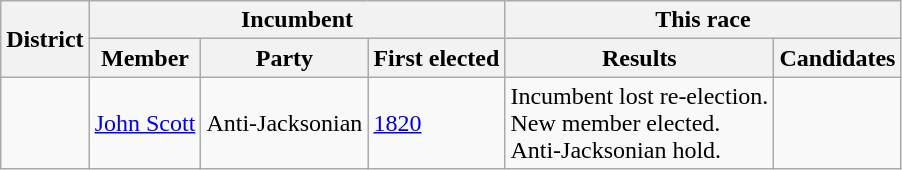<table class=wikitable>
<tr>
<th rowspan=2>District</th>
<th colspan=3>Incumbent</th>
<th colspan=2>This race</th>
</tr>
<tr>
<th>Member</th>
<th>Party</th>
<th>First elected</th>
<th>Results</th>
<th>Candidates</th>
</tr>
<tr>
<td></td>
<td><a href='#'>John Scott</a></td>
<td>Anti-Jacksonian</td>
<td><a href='#'>1820</a></td>
<td>Incumbent lost re-election.<br>New member elected.<br> Anti-Jacksonian hold.</td>
<td nowrap></td>
</tr>
</table>
